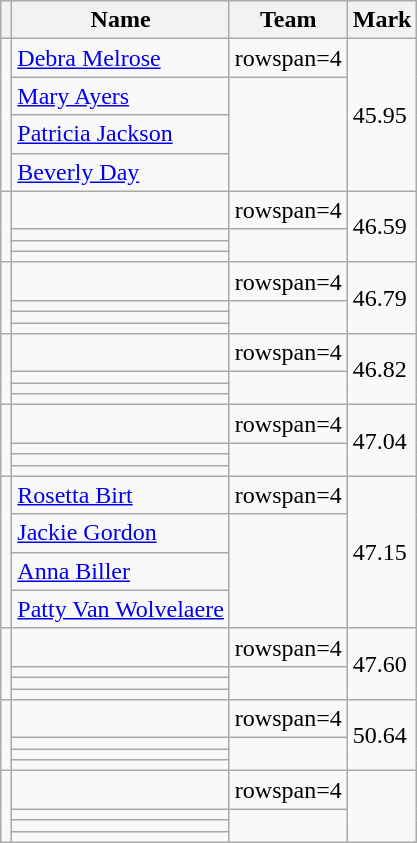<table class=wikitable>
<tr>
<th></th>
<th>Name</th>
<th>Team</th>
<th>Mark</th>
</tr>
<tr>
<td rowspan=4></td>
<td><a href='#'>Debra Melrose</a></td>
<td>rowspan=4 </td>
<td rowspan=4>45.95</td>
</tr>
<tr>
<td><a href='#'>Mary Ayers</a></td>
</tr>
<tr>
<td><a href='#'>Patricia Jackson</a></td>
</tr>
<tr>
<td><a href='#'>Beverly Day</a></td>
</tr>
<tr>
<td rowspan=4></td>
<td></td>
<td>rowspan=4 </td>
<td rowspan=4>46.59</td>
</tr>
<tr>
<td></td>
</tr>
<tr>
<td></td>
</tr>
<tr>
<td></td>
</tr>
<tr>
<td rowspan=4></td>
<td></td>
<td>rowspan=4 </td>
<td rowspan=4>46.79</td>
</tr>
<tr>
<td></td>
</tr>
<tr>
<td></td>
</tr>
<tr>
<td></td>
</tr>
<tr>
<td rowspan=4></td>
<td></td>
<td>rowspan=4 </td>
<td rowspan=4>46.82</td>
</tr>
<tr>
<td></td>
</tr>
<tr>
<td></td>
</tr>
<tr>
<td></td>
</tr>
<tr>
<td rowspan=4></td>
<td></td>
<td>rowspan=4 </td>
<td rowspan=4>47.04</td>
</tr>
<tr>
<td></td>
</tr>
<tr>
<td></td>
</tr>
<tr>
<td></td>
</tr>
<tr>
<td rowspan=4></td>
<td><a href='#'>Rosetta Birt</a></td>
<td>rowspan=4 </td>
<td rowspan=4>47.15</td>
</tr>
<tr>
<td><a href='#'>Jackie Gordon</a></td>
</tr>
<tr>
<td><a href='#'>Anna Biller</a></td>
</tr>
<tr>
<td><a href='#'>Patty Van Wolvelaere</a></td>
</tr>
<tr>
<td rowspan=4></td>
<td></td>
<td>rowspan=4 </td>
<td rowspan=4>47.60</td>
</tr>
<tr>
<td></td>
</tr>
<tr>
<td></td>
</tr>
<tr>
<td></td>
</tr>
<tr>
<td rowspan=4></td>
<td></td>
<td>rowspan=4 </td>
<td rowspan=4>50.64</td>
</tr>
<tr>
<td></td>
</tr>
<tr>
<td></td>
</tr>
<tr>
<td></td>
</tr>
<tr>
<td rowspan=4></td>
<td></td>
<td>rowspan=4 </td>
<td rowspan=4></td>
</tr>
<tr>
<td></td>
</tr>
<tr>
<td></td>
</tr>
<tr>
<td></td>
</tr>
</table>
